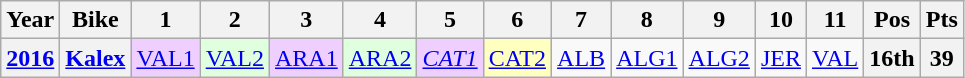<table class="wikitable" style="text-align:center;">
<tr>
<th>Year</th>
<th>Bike</th>
<th>1</th>
<th>2</th>
<th>3</th>
<th>4</th>
<th>5</th>
<th>6</th>
<th>7</th>
<th>8</th>
<th>9</th>
<th>10</th>
<th>11</th>
<th>Pos</th>
<th>Pts</th>
</tr>
<tr>
<th><a href='#'>2016</a></th>
<th><a href='#'>Kalex</a></th>
<td style="background:#EFCFFF;"><a href='#'>VAL1</a><br></td>
<td style="background:#DFFFDF;"><a href='#'>VAL2</a><br></td>
<td style="background:#EFCFFF;"><a href='#'>ARA1</a><br></td>
<td style="background:#DFFFDF;"><a href='#'>ARA2</a><br></td>
<td style="background:#EFCFFF;"><em><a href='#'>CAT1</a></em><br></td>
<td style="background:#FFFFBF;"><a href='#'>CAT2</a><br></td>
<td><a href='#'>ALB</a></td>
<td><a href='#'>ALG1</a></td>
<td><a href='#'>ALG2</a></td>
<td><a href='#'>JER</a></td>
<td><a href='#'>VAL</a></td>
<th>16th</th>
<th>39</th>
</tr>
</table>
